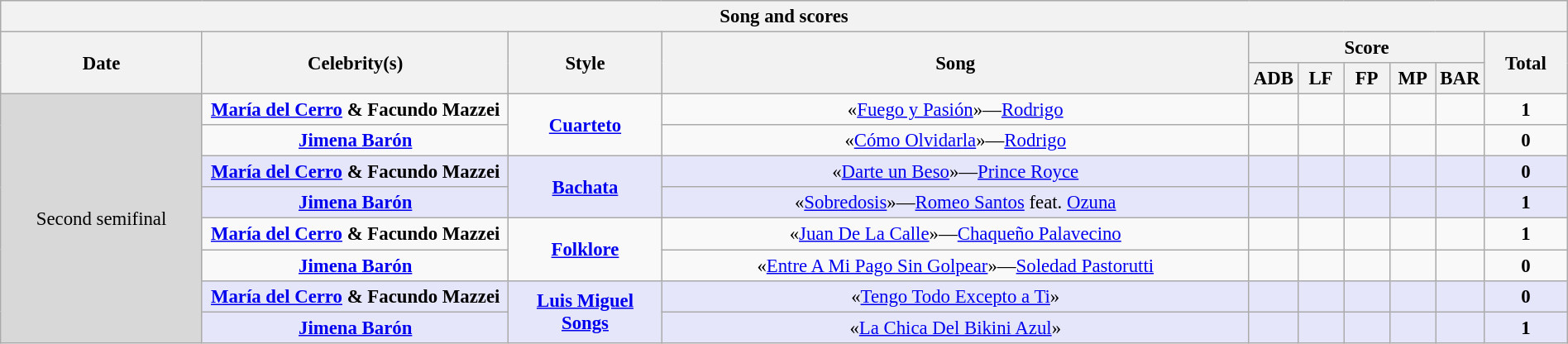<table class="wikitable collapsible collapsed" style="font-size:95%; text-align: center; width: 100%;">
<tr>
<th colspan="11" style="with: 100%;" align=center>Song and scores</th>
</tr>
<tr>
<th rowspan="2">Date</th>
<th rowspan="2" width="240">Celebrity(s)</th>
<th rowspan="2">Style</th>
<th rowspan="2">Song</th>
<th colspan="5">Score</th>
<th rowspan="2" width="60">Total</th>
</tr>
<tr>
<th width=30>ADB</th>
<th width=30>LF</th>
<th width=30>FP</th>
<th width=30>MP</th>
<th width=30>BAR</th>
</tr>
<tr>
<td rowspan="8" style=" background:#d8d8d8">Second semifinal<br></td>
<td><strong><a href='#'>María del Cerro</a> & Facundo Mazzei</strong></td>
<td rowspan="2"><strong><a href='#'>Cuarteto</a></strong></td>
<td>«<a href='#'>Fuego y Pasión</a>»—<a href='#'>Rodrigo</a></td>
<td></td>
<td></td>
<td></td>
<td></td>
<td></td>
<td><strong>1</strong></td>
</tr>
<tr>
<td><strong><a href='#'>Jimena Barón</a></strong></td>
<td>«<a href='#'>Cómo Olvidarla</a>»—<a href='#'>Rodrigo</a></td>
<td></td>
<td></td>
<td></td>
<td></td>
<td></td>
<td><strong>0</strong></td>
</tr>
<tr style="background:lavender;">
<td><strong><a href='#'>María del Cerro</a> & Facundo Mazzei</strong></td>
<td rowspan="2"><strong><a href='#'>Bachata</a></strong></td>
<td>«<a href='#'>Darte un Beso</a>»—<a href='#'>Prince Royce</a></td>
<td></td>
<td></td>
<td></td>
<td></td>
<td></td>
<td><strong>0</strong></td>
</tr>
<tr style="background:lavender;">
<td><strong><a href='#'>Jimena Barón</a></strong></td>
<td>«<a href='#'>Sobredosis</a>»—<a href='#'>Romeo Santos</a> feat. <a href='#'>Ozuna</a></td>
<td></td>
<td></td>
<td></td>
<td></td>
<td></td>
<td><strong>1</strong></td>
</tr>
<tr>
<td><strong><a href='#'>María del Cerro</a> & Facundo Mazzei</strong></td>
<td rowspan="2"><strong><a href='#'>Folklore</a></strong></td>
<td>«<a href='#'>Juan De La Calle</a>»—<a href='#'>Chaqueño Palavecino</a></td>
<td></td>
<td></td>
<td></td>
<td></td>
<td></td>
<td><strong>1</strong></td>
</tr>
<tr>
<td><strong><a href='#'>Jimena Barón</a></strong></td>
<td>«<a href='#'>Entre A Mi Pago Sin Golpear</a>»—<a href='#'>Soledad Pastorutti</a></td>
<td></td>
<td></td>
<td></td>
<td></td>
<td></td>
<td><strong>0</strong></td>
</tr>
<tr style="background:lavender;">
<td><strong><a href='#'>María del Cerro</a> & Facundo Mazzei</strong></td>
<td rowspan="2"><strong><a href='#'>Luis Miguel<br>Songs</a></strong></td>
<td>«<a href='#'>Tengo Todo Excepto a Ti</a>»</td>
<td></td>
<td></td>
<td></td>
<td></td>
<td></td>
<td><strong>0</strong></td>
</tr>
<tr style="background:lavender;">
<td><strong><a href='#'>Jimena Barón</a></strong></td>
<td>«<a href='#'>La Chica Del Bikini Azul</a>»</td>
<td></td>
<td></td>
<td></td>
<td></td>
<td></td>
<td><strong>1</strong></td>
</tr>
</table>
